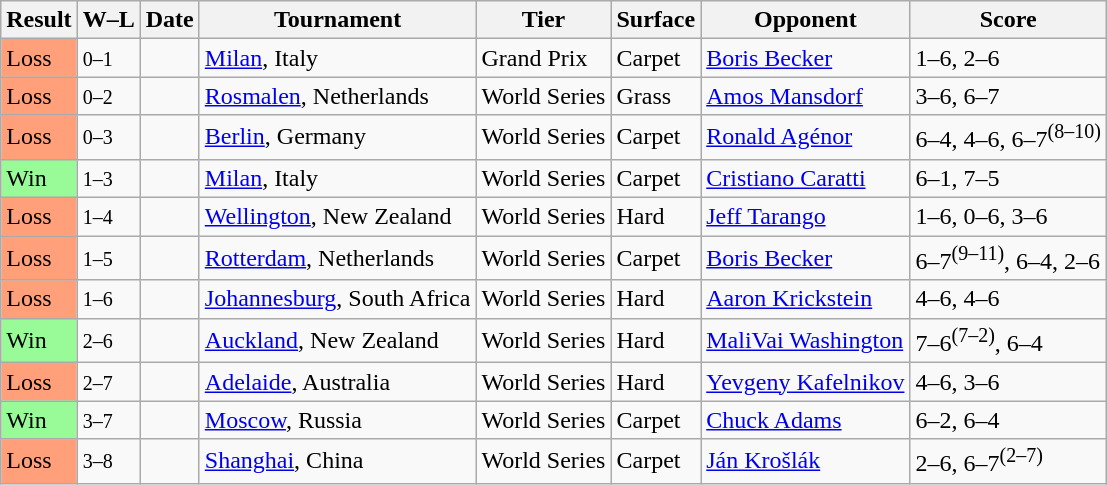<table class="sortable wikitable">
<tr>
<th>Result</th>
<th class="unsortable">W–L</th>
<th>Date</th>
<th>Tournament</th>
<th>Tier</th>
<th>Surface</th>
<th>Opponent</th>
<th class="unsortable">Score</th>
</tr>
<tr>
<td style="background:#ffa07a;">Loss</td>
<td><small>0–1</small></td>
<td><a href='#'></a></td>
<td><a href='#'>Milan</a>, Italy</td>
<td>Grand Prix</td>
<td>Carpet</td>
<td> <a href='#'>Boris Becker</a></td>
<td>1–6, 2–6</td>
</tr>
<tr>
<td style="background:#ffa07a;">Loss</td>
<td><small>0–2</small></td>
<td><a href='#'></a></td>
<td><a href='#'>Rosmalen</a>, Netherlands</td>
<td>World Series</td>
<td>Grass</td>
<td> <a href='#'>Amos Mansdorf</a></td>
<td>3–6, 6–7</td>
</tr>
<tr>
<td style="background:#ffa07a;">Loss</td>
<td><small>0–3</small></td>
<td><a href='#'></a></td>
<td><a href='#'>Berlin</a>, Germany</td>
<td>World Series</td>
<td>Carpet</td>
<td> <a href='#'>Ronald Agénor</a></td>
<td>6–4, 4–6, 6–7<sup>(8–10)</sup></td>
</tr>
<tr>
<td style="background:#98fb98;">Win</td>
<td><small>1–3</small></td>
<td><a href='#'></a></td>
<td><a href='#'>Milan</a>, Italy</td>
<td>World Series</td>
<td>Carpet</td>
<td> <a href='#'>Cristiano Caratti</a></td>
<td>6–1, 7–5</td>
</tr>
<tr>
<td style="background:#ffa07a;">Loss</td>
<td><small>1–4</small></td>
<td><a href='#'></a></td>
<td><a href='#'>Wellington</a>, New Zealand</td>
<td>World Series</td>
<td>Hard</td>
<td> <a href='#'>Jeff Tarango</a></td>
<td>1–6, 0–6, 3–6</td>
</tr>
<tr>
<td style="background:#ffa07a;">Loss</td>
<td><small>1–5</small></td>
<td><a href='#'></a></td>
<td><a href='#'>Rotterdam</a>, Netherlands</td>
<td>World Series</td>
<td>Carpet</td>
<td> <a href='#'>Boris Becker</a></td>
<td>6–7<sup>(9–11)</sup>, 6–4, 2–6</td>
</tr>
<tr>
<td style="background:#ffa07a;">Loss</td>
<td><small>1–6</small></td>
<td><a href='#'></a></td>
<td><a href='#'>Johannesburg</a>, South Africa</td>
<td>World Series</td>
<td>Hard</td>
<td> <a href='#'>Aaron Krickstein</a></td>
<td>4–6, 4–6</td>
</tr>
<tr>
<td style="background:#98fb98;">Win</td>
<td><small>2–6</small></td>
<td><a href='#'></a></td>
<td><a href='#'>Auckland</a>, New Zealand</td>
<td>World Series</td>
<td>Hard</td>
<td> <a href='#'>MaliVai Washington</a></td>
<td>7–6<sup>(7–2)</sup>, 6–4</td>
</tr>
<tr>
<td style="background:#ffa07a;">Loss</td>
<td><small>2–7</small></td>
<td><a href='#'></a></td>
<td><a href='#'>Adelaide</a>, Australia</td>
<td>World Series</td>
<td>Hard</td>
<td> <a href='#'>Yevgeny Kafelnikov</a></td>
<td>4–6, 3–6</td>
</tr>
<tr>
<td style="background:#98fb98;">Win</td>
<td><small>3–7</small></td>
<td><a href='#'></a></td>
<td><a href='#'>Moscow</a>, Russia</td>
<td>World Series</td>
<td>Carpet</td>
<td> <a href='#'>Chuck Adams</a></td>
<td>6–2, 6–4</td>
</tr>
<tr>
<td style="background:#ffa07a;">Loss</td>
<td><small>3–8</small></td>
<td><a href='#'></a></td>
<td><a href='#'>Shanghai</a>, China</td>
<td>World Series</td>
<td>Carpet</td>
<td> <a href='#'>Ján Krošlák</a></td>
<td>2–6, 6–7<sup>(2–7)</sup></td>
</tr>
</table>
